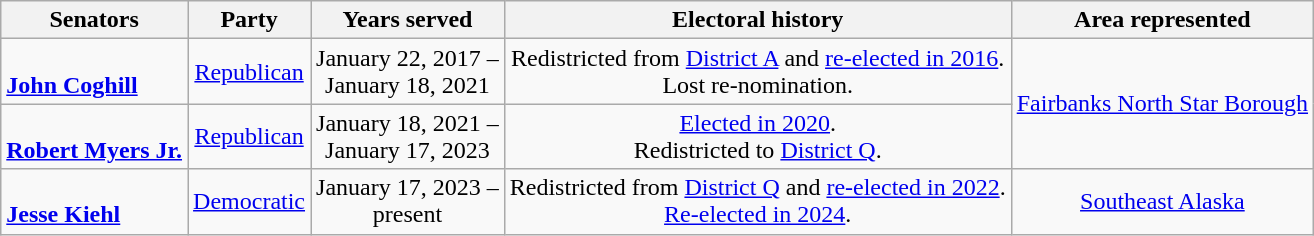<table class=wikitable style="text-align:center">
<tr>
<th>Senators</th>
<th>Party</th>
<th>Years served</th>
<th>Electoral history</th>
<th>Area represented</th>
</tr>
<tr>
<td align=left><br><strong><a href='#'>John Coghill</a></strong><br></td>
<td><a href='#'>Republican</a></td>
<td>January 22, 2017 – <br> January 18, 2021</td>
<td>Redistricted from <a href='#'>District A</a> and <a href='#'>re-elected in 2016</a>.<br>Lost re-nomination.</td>
<td rowspan=2><a href='#'>Fairbanks North Star Borough</a></td>
</tr>
<tr>
<td align=left><br><strong><a href='#'>Robert Myers Jr.</a></strong><br></td>
<td><a href='#'>Republican</a></td>
<td>January 18, 2021 –<br> January 17, 2023</td>
<td><a href='#'>Elected in 2020</a>.<br>Redistricted to <a href='#'>District Q</a>.</td>
</tr>
<tr>
<td align=left><br><strong><a href='#'>Jesse Kiehl</a></strong><br></td>
<td><a href='#'>Democratic</a></td>
<td>January 17, 2023 – <br> present</td>
<td>Redistricted from <a href='#'>District Q</a> and <a href='#'>re-elected in 2022</a>.<br> <a href='#'>Re-elected in 2024</a>.</td>
<td><a href='#'>Southeast Alaska</a></td>
</tr>
</table>
